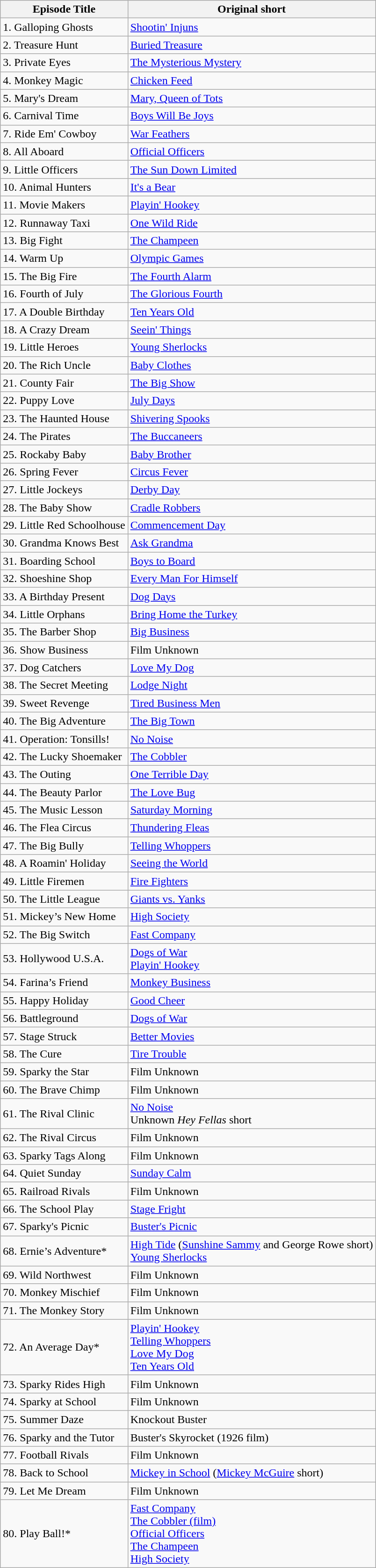<table class="wikitable">
<tr>
<th>Episode Title</th>
<th>Original short</th>
</tr>
<tr>
<td>1. Galloping Ghosts</td>
<td><a href='#'>Shootin' Injuns</a></td>
</tr>
<tr>
<td>2. Treasure Hunt</td>
<td><a href='#'>Buried Treasure</a></td>
</tr>
<tr>
<td>3. Private Eyes</td>
<td><a href='#'>The Mysterious Mystery</a></td>
</tr>
<tr>
<td>4. Monkey Magic</td>
<td><a href='#'>Chicken Feed</a></td>
</tr>
<tr>
<td>5. Mary's Dream</td>
<td><a href='#'>Mary, Queen of Tots</a></td>
</tr>
<tr>
<td>6. Carnival Time</td>
<td><a href='#'>Boys Will Be Joys</a></td>
</tr>
<tr>
<td>7. Ride Em' Cowboy</td>
<td><a href='#'>War Feathers</a></td>
</tr>
<tr>
<td>8. All Aboard</td>
<td><a href='#'>Official Officers</a></td>
</tr>
<tr>
<td>9. Little Officers</td>
<td><a href='#'>The Sun Down Limited</a></td>
</tr>
<tr>
<td>10. Animal Hunters</td>
<td><a href='#'>It's a Bear</a></td>
</tr>
<tr>
<td>11. Movie Makers</td>
<td><a href='#'>Playin' Hookey</a></td>
</tr>
<tr>
<td>12. Runnaway Taxi</td>
<td><a href='#'>One Wild Ride</a></td>
</tr>
<tr>
<td>13. Big Fight</td>
<td><a href='#'>The Champeen</a></td>
</tr>
<tr>
<td>14. Warm Up</td>
<td><a href='#'>Olympic Games</a></td>
</tr>
<tr>
<td>15. The Big Fire</td>
<td><a href='#'>The Fourth Alarm</a></td>
</tr>
<tr>
<td>16. Fourth of July</td>
<td><a href='#'>The Glorious Fourth</a></td>
</tr>
<tr>
<td>17. A Double Birthday</td>
<td><a href='#'>Ten Years Old</a></td>
</tr>
<tr>
<td>18. A Crazy Dream</td>
<td><a href='#'>Seein' Things</a></td>
</tr>
<tr>
<td>19. Little Heroes</td>
<td><a href='#'>Young Sherlocks</a></td>
</tr>
<tr>
<td>20. The Rich Uncle</td>
<td><a href='#'>Baby Clothes</a></td>
</tr>
<tr>
<td>21. County Fair</td>
<td><a href='#'>The Big Show</a></td>
</tr>
<tr>
<td>22. Puppy Love</td>
<td><a href='#'>July Days</a></td>
</tr>
<tr>
<td>23. The Haunted House</td>
<td><a href='#'>Shivering Spooks</a></td>
</tr>
<tr>
<td>24. The Pirates</td>
<td><a href='#'>The Buccaneers</a></td>
</tr>
<tr>
<td>25. Rockaby Baby</td>
<td><a href='#'>Baby Brother</a></td>
</tr>
<tr>
<td>26. Spring Fever</td>
<td><a href='#'>Circus Fever</a></td>
</tr>
<tr>
<td>27. Little Jockeys</td>
<td><a href='#'>Derby Day</a></td>
</tr>
<tr>
<td>28. The Baby Show</td>
<td><a href='#'>Cradle Robbers</a></td>
</tr>
<tr>
<td>29. Little Red Schoolhouse</td>
<td><a href='#'>Commencement Day</a></td>
</tr>
<tr>
<td>30. Grandma Knows Best</td>
<td><a href='#'>Ask Grandma</a></td>
</tr>
<tr>
<td>31. Boarding School</td>
<td><a href='#'>Boys to Board</a></td>
</tr>
<tr>
<td>32. Shoeshine Shop</td>
<td><a href='#'>Every Man For Himself</a></td>
</tr>
<tr>
<td>33. A Birthday Present</td>
<td><a href='#'>Dog Days</a></td>
</tr>
<tr>
<td>34. Little Orphans</td>
<td><a href='#'>Bring Home the Turkey</a></td>
</tr>
<tr>
<td>35. The Barber Shop</td>
<td><a href='#'>Big Business</a></td>
</tr>
<tr>
<td>36. Show Business</td>
<td>Film Unknown</td>
</tr>
<tr>
<td>37. Dog Catchers</td>
<td><a href='#'>Love My Dog</a></td>
</tr>
<tr>
<td>38. The Secret Meeting</td>
<td><a href='#'>Lodge Night</a></td>
</tr>
<tr>
<td>39. Sweet Revenge</td>
<td><a href='#'>Tired Business Men</a></td>
</tr>
<tr>
<td>40. The Big Adventure</td>
<td><a href='#'>The Big Town</a></td>
</tr>
<tr>
<td>41. Operation: Tonsills!</td>
<td><a href='#'>No Noise</a></td>
</tr>
<tr>
<td>42. The Lucky Shoemaker</td>
<td><a href='#'>The Cobbler</a></td>
</tr>
<tr>
<td>43. The Outing</td>
<td><a href='#'>One Terrible Day</a></td>
</tr>
<tr>
<td>44. The Beauty Parlor</td>
<td><a href='#'>The Love Bug</a></td>
</tr>
<tr>
<td>45. The Music Lesson</td>
<td><a href='#'>Saturday Morning</a></td>
</tr>
<tr>
<td>46. The Flea Circus</td>
<td><a href='#'>Thundering Fleas</a></td>
</tr>
<tr>
<td>47. The Big Bully</td>
<td><a href='#'>Telling Whoppers</a></td>
</tr>
<tr>
<td>48. A Roamin' Holiday</td>
<td><a href='#'>Seeing the World</a></td>
</tr>
<tr>
<td>49. Little Firemen</td>
<td><a href='#'>Fire Fighters</a></td>
</tr>
<tr>
<td>50. The Little League</td>
<td><a href='#'>Giants vs. Yanks</a></td>
</tr>
<tr>
<td>51. Mickey’s New Home</td>
<td><a href='#'>High Society</a></td>
</tr>
<tr>
<td>52. The Big Switch</td>
<td><a href='#'>Fast Company</a></td>
</tr>
<tr>
<td>53. Hollywood U.S.A.</td>
<td><a href='#'>Dogs of War</a><br><a href='#'>Playin' Hookey</a></td>
</tr>
<tr>
<td>54. Farina’s Friend</td>
<td><a href='#'>Monkey Business</a></td>
</tr>
<tr>
<td>55. Happy Holiday</td>
<td><a href='#'>Good Cheer</a></td>
</tr>
<tr>
<td>56. Battleground</td>
<td><a href='#'>Dogs of War</a></td>
</tr>
<tr>
<td>57. Stage Struck</td>
<td><a href='#'>Better Movies</a></td>
</tr>
<tr>
<td>58. The Cure</td>
<td><a href='#'>Tire Trouble</a></td>
</tr>
<tr>
<td>59. Sparky the Star</td>
<td>Film Unknown</td>
</tr>
<tr>
<td>60. The Brave Chimp</td>
<td>Film Unknown</td>
</tr>
<tr>
<td>61. The Rival Clinic</td>
<td><a href='#'>No Noise</a><br>Unknown <em>Hey Fellas</em> short</td>
</tr>
<tr>
<td>62. The Rival Circus</td>
<td>Film Unknown</td>
</tr>
<tr>
<td>63. Sparky Tags Along</td>
<td>Film Unknown</td>
</tr>
<tr>
<td>64. Quiet Sunday</td>
<td><a href='#'>Sunday Calm</a></td>
</tr>
<tr>
<td>65. Railroad Rivals</td>
<td>Film Unknown</td>
</tr>
<tr>
<td>66. The School Play</td>
<td><a href='#'>Stage Fright</a></td>
</tr>
<tr>
<td>67. Sparky's Picnic</td>
<td><a href='#'>Buster's Picnic</a></td>
</tr>
<tr>
<td>68. Ernie’s Adventure*</td>
<td><a href='#'>High Tide</a> (<a href='#'>Sunshine Sammy</a> and George Rowe short)<br><a href='#'>Young Sherlocks</a></td>
</tr>
<tr>
<td>69. Wild Northwest</td>
<td>Film Unknown</td>
</tr>
<tr>
<td>70. Monkey Mischief</td>
<td>Film Unknown</td>
</tr>
<tr>
<td>71. The Monkey Story</td>
<td>Film Unknown</td>
</tr>
<tr>
<td>72. An Average Day*</td>
<td><a href='#'>Playin' Hookey</a><br><a href='#'>Telling Whoppers</a><br><a href='#'>Love My Dog</a><br><a href='#'>Ten Years Old</a></td>
</tr>
<tr>
<td>73. Sparky Rides High</td>
<td>Film Unknown</td>
</tr>
<tr>
<td>74. Sparky at School</td>
<td>Film Unknown</td>
</tr>
<tr>
<td>75. Summer Daze</td>
<td>Knockout Buster</td>
</tr>
<tr>
<td>76. Sparky and the Tutor</td>
<td>Buster's Skyrocket (1926 film)</td>
</tr>
<tr>
<td>77. Football Rivals</td>
<td>Film Unknown</td>
</tr>
<tr>
<td>78. Back to School</td>
<td><a href='#'>Mickey in School</a> (<a href='#'>Mickey McGuire</a> short)</td>
</tr>
<tr>
<td>79. Let Me Dream</td>
<td>Film Unknown</td>
</tr>
<tr>
<td>80. Play Ball!*</td>
<td><a href='#'>Fast Company</a><br><a href='#'>The Cobbler (film)</a><br><a href='#'>Official Officers</a><br><a href='#'>The Champeen</a><br><a href='#'>High Society</a></td>
</tr>
</table>
